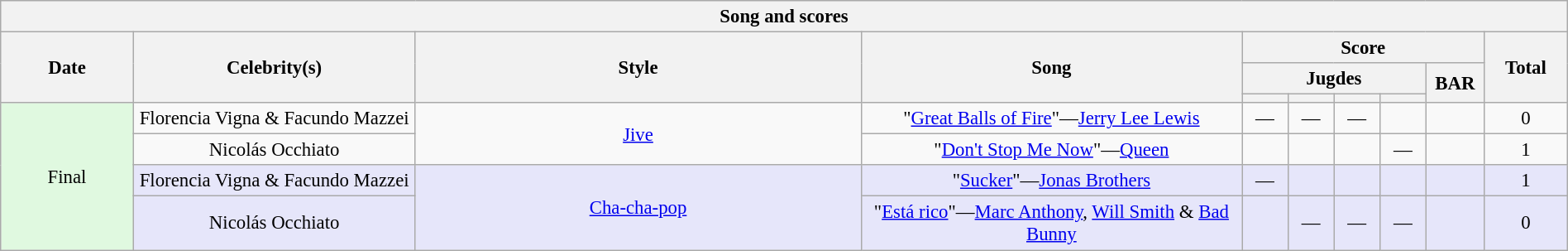<table class="wikitable collapsible collapsed" style="font-size:95%; text-align: center; width: 100%;">
<tr>
<th colspan="11" style="with: 100%;" align=center>Song and scores</th>
</tr>
<tr>
<th rowspan="3" width="100">Date</th>
<th rowspan="3" width="220">Celebrity(s)</th>
<th rowspan="3">Style</th>
<th rowspan="3" width="300">Song</th>
<th colspan="5">Score</th>
<th rowspan="3" width="60">Total</th>
</tr>
<tr>
<th colspan="4">Jugdes</th>
<th rowspan="2" width=40>BAR<br></th>
</tr>
<tr>
<th width=30></th>
<th width=30></th>
<th width=30></th>
<th width=30></th>
</tr>
<tr>
<td rowspan="4" style=" background:#E0F9E0">Final<br></td>
<td>Florencia Vigna & Facundo Mazzei</td>
<td rowspan="2"><a href='#'>Jive</a></td>
<td>"<a href='#'>Great Balls of Fire</a>"—<a href='#'>Jerry Lee Lewis</a></td>
<td>—</td>
<td>—</td>
<td>—</td>
<td></td>
<td> </td>
<td>0</td>
</tr>
<tr>
<td>Nicolás Occhiato</td>
<td>"<a href='#'>Don't Stop Me Now</a>"—<a href='#'>Queen</a></td>
<td></td>
<td></td>
<td></td>
<td>—</td>
<td> </td>
<td>1</td>
</tr>
<tr style="background:lavender;">
<td>Florencia Vigna & Facundo Mazzei</td>
<td rowspan="2"><a href='#'>Cha-cha-pop</a></td>
<td>"<a href='#'>Sucker</a>"—<a href='#'>Jonas Brothers</a></td>
<td>—</td>
<td></td>
<td></td>
<td></td>
<td> </td>
<td>1</td>
</tr>
<tr style="background:lavender;">
<td>Nicolás Occhiato</td>
<td>"<a href='#'>Está rico</a>"—<a href='#'>Marc Anthony</a>, <a href='#'>Will Smith</a> & <a href='#'>Bad Bunny</a></td>
<td></td>
<td>—</td>
<td>—</td>
<td>—</td>
<td> </td>
<td>0</td>
</tr>
</table>
